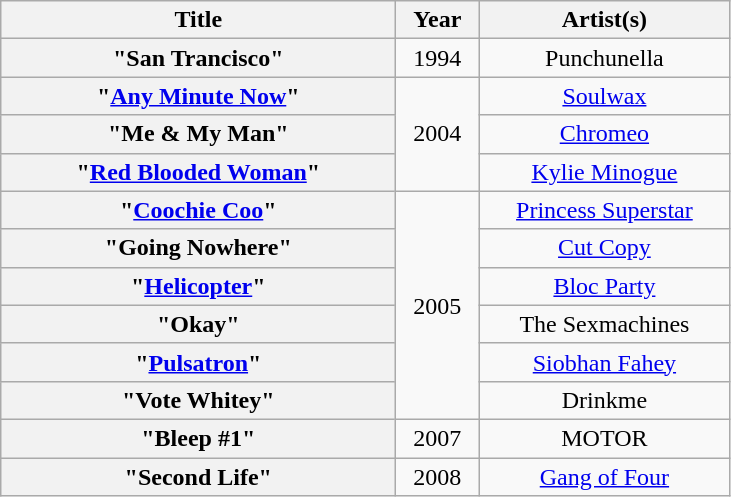<table class="wikitable plainrowheaders" style="text-align:center;">
<tr>
<th scope="col" style="width:16em;">Title</th>
<th scope="col" style="width:3em;">Year</th>
<th scope="col" style="width:10em;">Artist(s)</th>
</tr>
<tr>
<th scope="row">"San Trancisco"</th>
<td>1994</td>
<td>Punchunella</td>
</tr>
<tr>
<th scope="row">"<a href='#'>Any Minute Now</a>"</th>
<td rowspan="3">2004</td>
<td><a href='#'>Soulwax</a></td>
</tr>
<tr>
<th scope="row">"Me & My Man"</th>
<td><a href='#'>Chromeo</a></td>
</tr>
<tr>
<th scope="row">"<a href='#'>Red Blooded Woman</a>"</th>
<td><a href='#'>Kylie Minogue</a></td>
</tr>
<tr>
<th scope="row">"<a href='#'>Coochie Coo</a>"</th>
<td rowspan="6">2005</td>
<td><a href='#'>Princess Superstar</a></td>
</tr>
<tr>
<th scope="row">"Going Nowhere"</th>
<td><a href='#'>Cut Copy</a></td>
</tr>
<tr>
<th scope="row">"<a href='#'>Helicopter</a>"</th>
<td><a href='#'>Bloc Party</a></td>
</tr>
<tr>
<th scope="row">"Okay"</th>
<td>The Sexmachines</td>
</tr>
<tr>
<th scope="row">"<a href='#'>Pulsatron</a>"</th>
<td><a href='#'>Siobhan Fahey</a></td>
</tr>
<tr>
<th scope="row">"Vote Whitey"</th>
<td>Drinkme</td>
</tr>
<tr>
<th scope="row">"Bleep #1"</th>
<td rowspan="1">2007</td>
<td>MOTOR</td>
</tr>
<tr>
<th scope="row">"Second Life"</th>
<td rowspan="1">2008</td>
<td><a href='#'>Gang of Four</a></td>
</tr>
</table>
